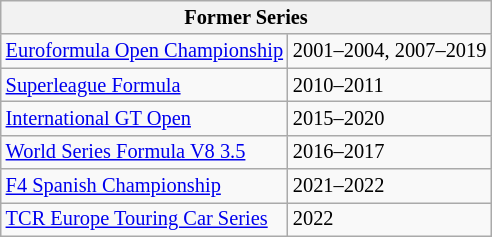<table class="wikitable" border="1" style="font-size:85%;">
<tr>
<th colspan="2">Former Series</th>
</tr>
<tr>
<td><a href='#'>Euroformula Open Championship</a></td>
<td>2001–2004, 2007–2019</td>
</tr>
<tr>
<td><a href='#'>Superleague Formula</a></td>
<td>2010–2011</td>
</tr>
<tr>
<td><a href='#'>International GT Open</a></td>
<td>2015–2020</td>
</tr>
<tr>
<td><a href='#'>World Series Formula V8 3.5</a></td>
<td>2016–2017</td>
</tr>
<tr>
<td><a href='#'>F4 Spanish Championship</a></td>
<td>2021–2022</td>
</tr>
<tr>
<td><a href='#'>TCR Europe Touring Car Series</a></td>
<td>2022</td>
</tr>
</table>
